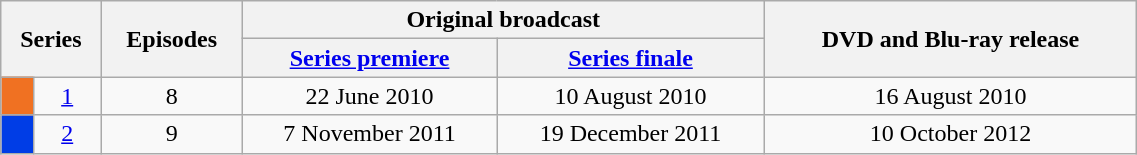<table class="wikitable" style="text-align:center; width:60%;">
<tr>
<th colspan=2 rowspan=2>Series</th>
<th rowspan=2>Episodes</th>
<th colspan=2>Original broadcast</th>
<th rowspan=2>DVD and Blu-ray release</th>
</tr>
<tr>
<th><a href='#'>Series premiere</a></th>
<th><a href='#'>Series finale</a></th>
</tr>
<tr>
<td bgcolor="#F07122"></td>
<td><a href='#'>1</a></td>
<td>8</td>
<td>22 June 2010</td>
<td>10 August 2010</td>
<td>16 August 2010</td>
</tr>
<tr>
<td bgcolor="#003DE6"></td>
<td><a href='#'>2</a></td>
<td>9</td>
<td>7 November 2011</td>
<td>19 December 2011</td>
<td>10 October 2012</td>
</tr>
</table>
